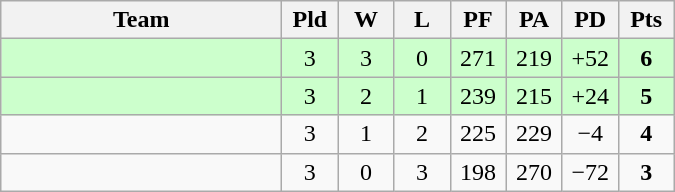<table class=wikitable style="text-align:center">
<tr>
<th width=180>Team</th>
<th width=30>Pld</th>
<th width=30>W</th>
<th width=30>L</th>
<th width=30>PF</th>
<th width=30>PA</th>
<th width=30>PD</th>
<th width=30>Pts</th>
</tr>
<tr bgcolor="#ccffcc">
<td align="left"></td>
<td>3</td>
<td>3</td>
<td>0</td>
<td>271</td>
<td>219</td>
<td>+52</td>
<td><strong>6</strong></td>
</tr>
<tr bgcolor="#ccffcc">
<td align="left"></td>
<td>3</td>
<td>2</td>
<td>1</td>
<td>239</td>
<td>215</td>
<td>+24</td>
<td><strong>5</strong></td>
</tr>
<tr>
<td align="left"></td>
<td>3</td>
<td>1</td>
<td>2</td>
<td>225</td>
<td>229</td>
<td>−4</td>
<td><strong>4</strong></td>
</tr>
<tr>
<td align="left"></td>
<td>3</td>
<td>0</td>
<td>3</td>
<td>198</td>
<td>270</td>
<td>−72</td>
<td><strong>3</strong></td>
</tr>
</table>
